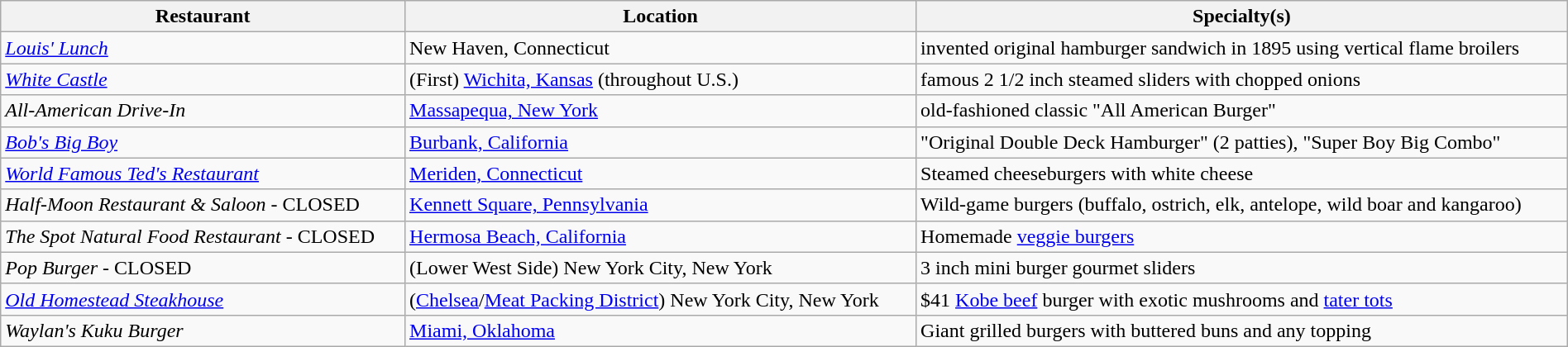<table class="wikitable" style="width:100%;">
<tr>
<th>Restaurant</th>
<th>Location</th>
<th>Specialty(s)</th>
</tr>
<tr>
<td><em><a href='#'>Louis' Lunch</a></em></td>
<td>New Haven, Connecticut</td>
<td>invented original hamburger sandwich in 1895 using vertical flame broilers</td>
</tr>
<tr>
<td><em><a href='#'>White Castle</a></em></td>
<td>(First) <a href='#'>Wichita, Kansas</a> (throughout U.S.)</td>
<td>famous 2 1/2 inch steamed sliders with chopped onions</td>
</tr>
<tr>
<td><em>All-American Drive-In</em></td>
<td><a href='#'>Massapequa, New York</a></td>
<td>old-fashioned classic "All American Burger"</td>
</tr>
<tr>
<td><em><a href='#'>Bob's Big Boy</a></em></td>
<td><a href='#'>Burbank, California</a></td>
<td>"Original Double Deck Hamburger" (2 patties), "Super Boy Big Combo"</td>
</tr>
<tr>
<td><em><a href='#'>World Famous Ted's Restaurant</a></em></td>
<td><a href='#'>Meriden, Connecticut</a></td>
<td>Steamed cheeseburgers with white cheese</td>
</tr>
<tr>
<td><em>Half-Moon Restaurant & Saloon</em> - CLOSED</td>
<td><a href='#'>Kennett Square, Pennsylvania</a></td>
<td>Wild-game burgers (buffalo, ostrich, elk, antelope, wild boar and kangaroo)</td>
</tr>
<tr>
<td><em>The Spot Natural Food Restaurant</em> - CLOSED</td>
<td><a href='#'>Hermosa Beach, California</a></td>
<td>Homemade <a href='#'>veggie burgers</a></td>
</tr>
<tr>
<td><em>Pop Burger</em> - CLOSED</td>
<td>(Lower West Side) New York City, New York</td>
<td>3 inch mini burger gourmet sliders</td>
</tr>
<tr>
<td><em><a href='#'>Old Homestead Steakhouse</a></em></td>
<td>(<a href='#'>Chelsea</a>/<a href='#'>Meat Packing District</a>) New York City, New York</td>
<td>$41 <a href='#'>Kobe beef</a> burger with exotic mushrooms and <a href='#'>tater tots</a></td>
</tr>
<tr>
<td><em>Waylan's Kuku Burger</em></td>
<td><a href='#'>Miami, Oklahoma</a></td>
<td>Giant grilled burgers with buttered buns and any topping</td>
</tr>
</table>
